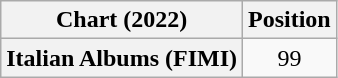<table class="wikitable plainrowheaders" style="text-align:center">
<tr>
<th scope="col">Chart (2022)</th>
<th scope="col">Position</th>
</tr>
<tr>
<th scope="row">Italian Albums (FIMI)</th>
<td>99</td>
</tr>
</table>
